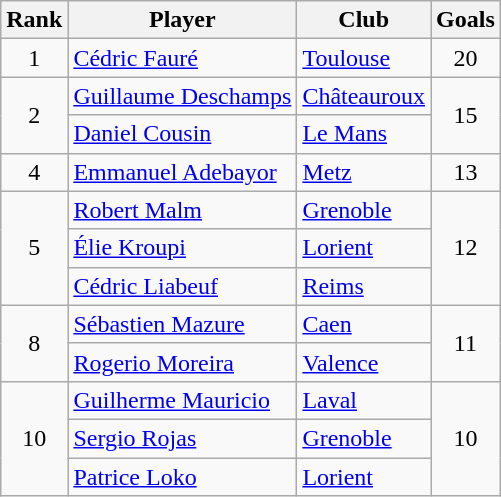<table class="wikitable" style="text-align:center">
<tr>
<th>Rank</th>
<th>Player</th>
<th>Club</th>
<th>Goals</th>
</tr>
<tr>
<td>1</td>
<td align="left"> <a href='#'>Cédric Fauré</a></td>
<td align="left"><a href='#'>Toulouse</a></td>
<td>20</td>
</tr>
<tr>
<td rowspan="2">2</td>
<td align="left"> <a href='#'>Guillaume Deschamps</a></td>
<td align="left"><a href='#'>Châteauroux</a></td>
<td rowspan="2">15</td>
</tr>
<tr>
<td align="left"> <a href='#'>Daniel Cousin</a></td>
<td align="left"><a href='#'>Le Mans</a></td>
</tr>
<tr>
<td>4</td>
<td align="left"> <a href='#'>Emmanuel Adebayor</a></td>
<td align="left"><a href='#'>Metz</a></td>
<td>13</td>
</tr>
<tr>
<td rowspan="3">5</td>
<td align="left"> <a href='#'>Robert Malm</a></td>
<td align="left"><a href='#'>Grenoble</a></td>
<td rowspan="3">12</td>
</tr>
<tr>
<td align="left"> <a href='#'>Élie Kroupi</a></td>
<td align="left"><a href='#'>Lorient</a></td>
</tr>
<tr>
<td align="left"> <a href='#'>Cédric Liabeuf</a></td>
<td align="left"><a href='#'>Reims</a></td>
</tr>
<tr>
<td rowspan="2">8</td>
<td align="left"> <a href='#'>Sébastien Mazure</a></td>
<td align="left"><a href='#'>Caen</a></td>
<td rowspan="2">11</td>
</tr>
<tr>
<td align="left">  <a href='#'>Rogerio Moreira</a></td>
<td align="left"><a href='#'>Valence</a></td>
</tr>
<tr>
<td rowspan="3">10</td>
<td align="left"> <a href='#'>Guilherme Mauricio</a></td>
<td align="left"><a href='#'>Laval</a></td>
<td rowspan="3">10</td>
</tr>
<tr>
<td align="left"> <a href='#'>Sergio Rojas</a></td>
<td align="left"><a href='#'>Grenoble</a></td>
</tr>
<tr>
<td align="left"> <a href='#'>Patrice Loko</a></td>
<td align="left"><a href='#'>Lorient</a></td>
</tr>
</table>
